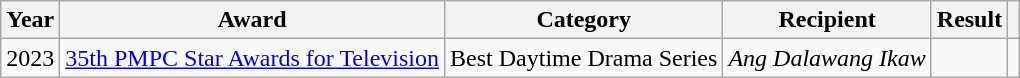<table class="wikitable">
<tr>
<th>Year</th>
<th>Award</th>
<th>Category</th>
<th>Recipient</th>
<th>Result</th>
<th></th>
</tr>
<tr>
<td>2023</td>
<td><a href='#'>35th PMPC Star Awards for Television</a></td>
<td>Best Daytime Drama Series</td>
<td><em>Ang Dalawang Ikaw</em></td>
<td></td>
<td></td>
</tr>
</table>
